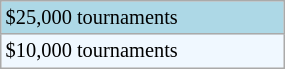<table class="wikitable" style="font-size:85%;" width=15%>
<tr style="background:lightblue;">
<td>$25,000 tournaments</td>
</tr>
<tr bgcolor="#f0f8ff">
<td>$10,000 tournaments</td>
</tr>
</table>
